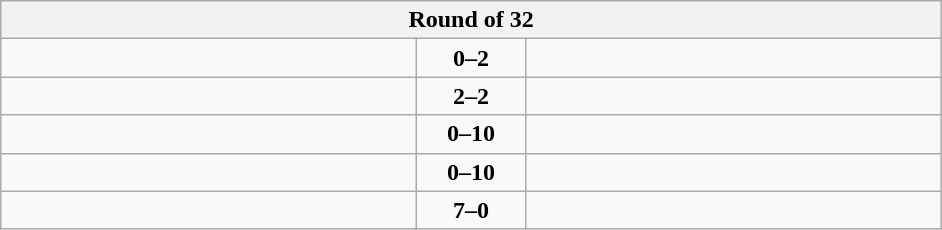<table class="wikitable" style="text-align: center;">
<tr>
<th colspan=3>Round of 32</th>
</tr>
<tr>
<td align=left width="270"></td>
<td align=center width="65"><strong>0–2</strong></td>
<td align=left width="270"><strong></strong></td>
</tr>
<tr>
<td align=left></td>
<td align=center><strong>2–2</strong></td>
<td align=left><strong></strong></td>
</tr>
<tr>
<td align=left></td>
<td align=center><strong>0–10</strong></td>
<td align=left><strong></strong></td>
</tr>
<tr>
<td align=left></td>
<td align=center><strong>0–10</strong></td>
<td align=left><strong></strong></td>
</tr>
<tr>
<td align=left><strong></strong></td>
<td align=center><strong>7–0</strong></td>
<td align=left></td>
</tr>
</table>
